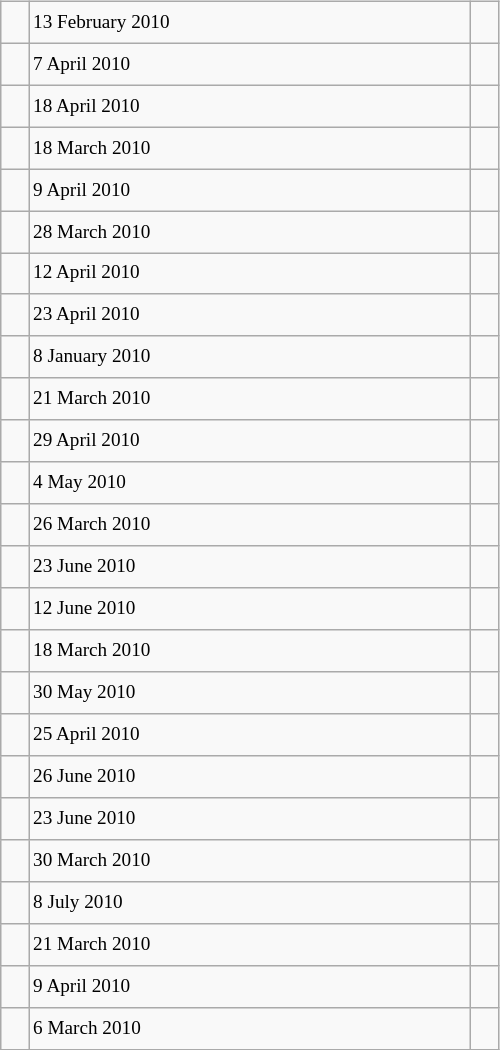<table class="wikitable" style="font-size: 80%; float: left; width: 26em; margin-right: 1em; height: 700px">
<tr>
<td></td>
<td>13 February 2010</td>
<td></td>
</tr>
<tr>
<td></td>
<td>7 April 2010</td>
<td></td>
</tr>
<tr>
<td></td>
<td>18 April 2010</td>
<td></td>
</tr>
<tr>
<td></td>
<td>18 March 2010</td>
<td></td>
</tr>
<tr>
<td></td>
<td>9 April 2010</td>
<td></td>
</tr>
<tr>
<td></td>
<td>28 March 2010</td>
<td></td>
</tr>
<tr>
<td></td>
<td>12 April 2010</td>
<td></td>
</tr>
<tr>
<td></td>
<td>23 April 2010</td>
<td></td>
</tr>
<tr>
<td></td>
<td>8 January 2010</td>
<td></td>
</tr>
<tr>
<td></td>
<td>21 March 2010</td>
<td></td>
</tr>
<tr>
<td></td>
<td>29 April 2010</td>
<td></td>
</tr>
<tr>
<td></td>
<td>4 May 2010</td>
<td></td>
</tr>
<tr>
<td></td>
<td>26 March 2010</td>
<td></td>
</tr>
<tr>
<td></td>
<td>23 June 2010</td>
<td></td>
</tr>
<tr>
<td></td>
<td>12 June 2010</td>
<td></td>
</tr>
<tr>
<td></td>
<td>18 March 2010</td>
<td></td>
</tr>
<tr>
<td></td>
<td>30 May 2010</td>
<td></td>
</tr>
<tr>
<td></td>
<td>25 April 2010</td>
<td></td>
</tr>
<tr>
<td></td>
<td>26 June 2010</td>
<td></td>
</tr>
<tr>
<td></td>
<td>23 June 2010</td>
<td></td>
</tr>
<tr>
<td></td>
<td>30 March 2010</td>
<td></td>
</tr>
<tr>
<td></td>
<td>8 July 2010</td>
<td></td>
</tr>
<tr>
<td></td>
<td>21 March 2010</td>
<td></td>
</tr>
<tr>
<td></td>
<td>9 April 2010</td>
<td></td>
</tr>
<tr>
<td></td>
<td>6 March 2010</td>
<td></td>
</tr>
</table>
